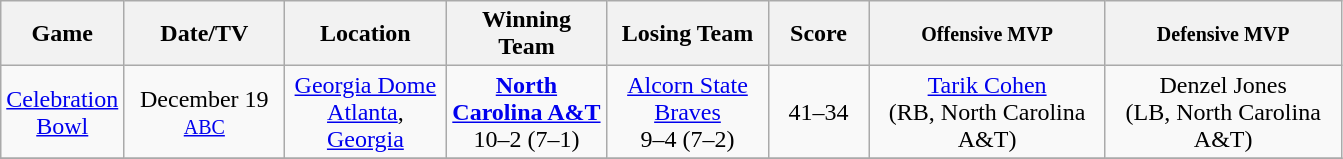<table class=wikitable style="text-align:center;">
<tr>
<th style="width:50px">Game</th>
<th style="width:100px">Date/TV</th>
<th style="width:100px">Location</th>
<th style="width:100px">Winning Team</th>
<th style="width:100px">Losing Team</th>
<th style="width:60px;">Score</th>
<th style="width:150px"><small>Offensive MVP</small></th>
<th style="width:150px"><small>Defensive MVP</small></th>
</tr>
<tr>
<td><a href='#'>Celebration Bowl</a></td>
<td>December 19<br><small><a href='#'>ABC</a></small></td>
<td><a href='#'>Georgia Dome</a><br><a href='#'>Atlanta</a>, <a href='#'>Georgia</a></td>
<td><strong><a href='#'>North Carolina A&T</a></strong><br>10–2 (7–1)</td>
<td><a href='#'>Alcorn State Braves</a><br>9–4 (7–2)</td>
<td>41–34</td>
<td><a href='#'>Tarik Cohen</a><br>(RB, North Carolina A&T)</td>
<td>Denzel Jones<br>(LB, North Carolina A&T)</td>
</tr>
<tr>
</tr>
</table>
